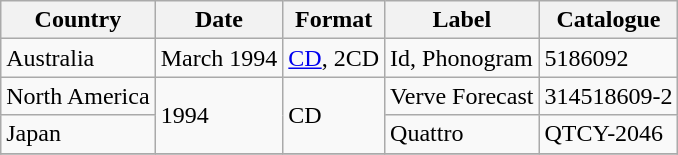<table class="wikitable plainrowheaders">
<tr>
<th scope="col">Country</th>
<th scope="col">Date</th>
<th scope="col">Format</th>
<th scope="col">Label</th>
<th scope="col">Catalogue</th>
</tr>
<tr>
<td>Australia</td>
<td>March 1994</td>
<td><a href='#'>CD</a>, 2CD</td>
<td>Id, Phonogram</td>
<td>5186092</td>
</tr>
<tr>
<td>North America</td>
<td rowspan="2">1994</td>
<td rowspan="2">CD</td>
<td>Verve Forecast</td>
<td>314518609-2</td>
</tr>
<tr>
<td>Japan</td>
<td>Quattro</td>
<td>QTCY-2046</td>
</tr>
<tr>
</tr>
</table>
